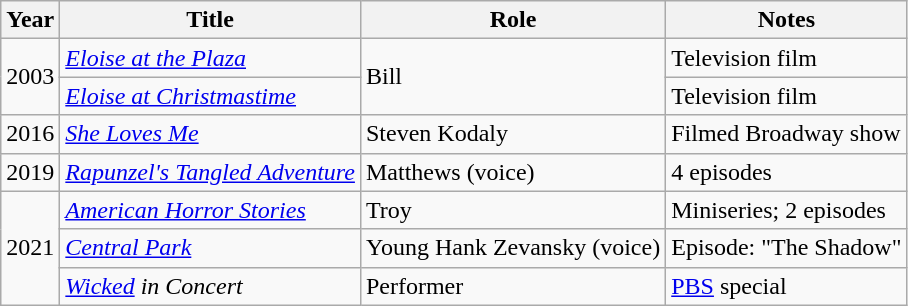<table class="wikitable plainrowheaders sortable">
<tr>
<th scope="col">Year</th>
<th scope="col">Title</th>
<th scope="col">Role</th>
<th class="unsortable">Notes</th>
</tr>
<tr>
<td rowspan=2>2003</td>
<td><em><a href='#'>Eloise at the Plaza</a></em></td>
<td rowspan=2>Bill</td>
<td>Television film</td>
</tr>
<tr>
<td><em><a href='#'>Eloise at Christmastime</a></em></td>
<td>Television film</td>
</tr>
<tr>
<td>2016</td>
<td><a href='#'><em>She Loves Me</em></a></td>
<td>Steven Kodaly</td>
<td>Filmed Broadway show</td>
</tr>
<tr>
<td>2019</td>
<td><em><a href='#'>Rapunzel's Tangled Adventure</a></em></td>
<td>Matthews (voice)</td>
<td>4 episodes</td>
</tr>
<tr>
<td rowspan=3>2021</td>
<td><em><a href='#'>American Horror Stories</a></em></td>
<td>Troy</td>
<td>Miniseries; 2 episodes</td>
</tr>
<tr>
<td><em><a href='#'>Central Park</a></em></td>
<td>Young Hank Zevansky (voice)</td>
<td>Episode: "The Shadow"</td>
</tr>
<tr>
<td><em><a href='#'>Wicked</a> in Concert</em></td>
<td>Performer</td>
<td><a href='#'>PBS</a> special</td>
</tr>
</table>
